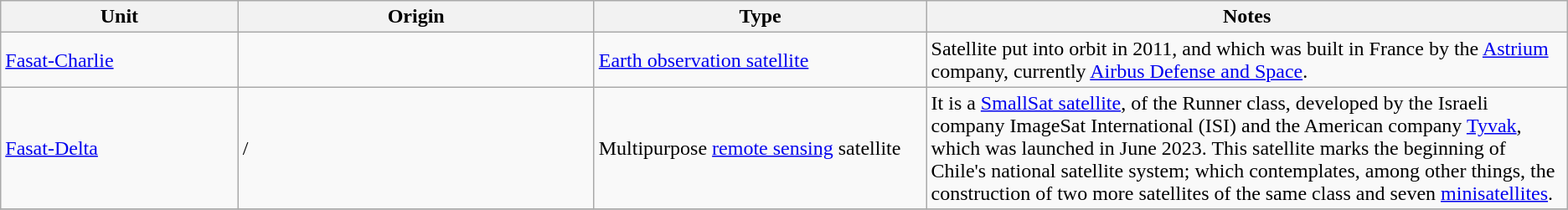<table class="wikitable">
<tr>
<th width="10%">Unit</th>
<th width="15%">Origin</th>
<th width="14%">Type</th>
<th width="27%">Notes</th>
</tr>
<tr>
<td><a href='#'>Fasat-Charlie</a></td>
<td></td>
<td><a href='#'>Earth observation satellite</a></td>
<td>Satellite put into orbit in 2011, and which was built in France by the <a href='#'>Astrium</a> company, currently <a href='#'>Airbus Defense and Space</a>.</td>
</tr>
<tr>
<td><a href='#'>Fasat-Delta</a></td>
<td> / </td>
<td>Multipurpose <a href='#'>remote sensing</a> satellite</td>
<td>It is a <a href='#'>SmallSat satellite</a>, of the Runner class, developed by the Israeli company ImageSat International (ISI) and the American company <a href='#'>Tyvak</a>, which was launched in June 2023. This satellite marks the beginning of Chile's national satellite system; which contemplates, among other things, the construction of two more satellites of the same class and seven  <a href='#'>minisatellites</a>.</td>
</tr>
<tr>
</tr>
</table>
